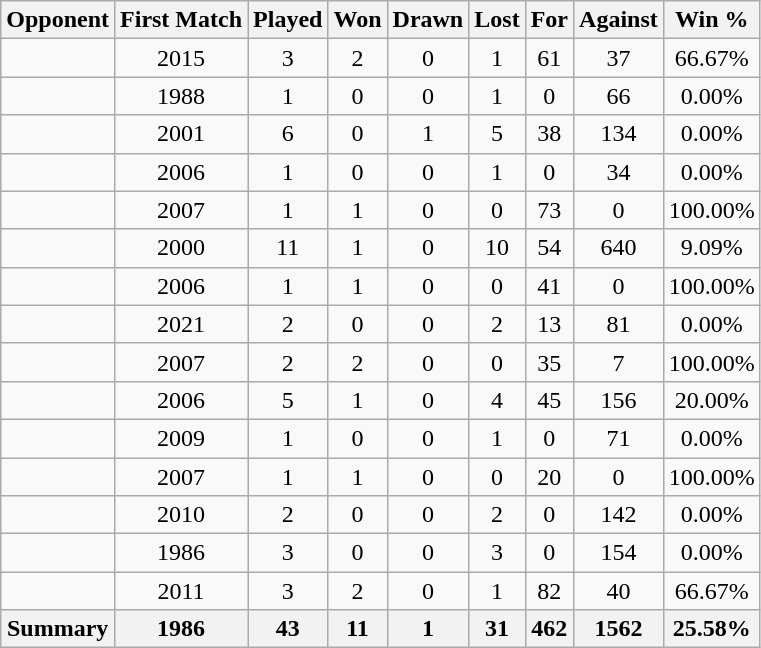<table class="wikitable sortable" style="text-align:center;">
<tr>
<th>Opponent</th>
<th>First Match</th>
<th>Played</th>
<th>Won</th>
<th>Drawn</th>
<th>Lost</th>
<th>For</th>
<th>Against</th>
<th>Win %</th>
</tr>
<tr>
<td style="text-align: left;"></td>
<td>2015</td>
<td>3</td>
<td>2</td>
<td>0</td>
<td>1</td>
<td>61</td>
<td>37</td>
<td>66.67%</td>
</tr>
<tr>
<td style="text-align: left;"></td>
<td>1988</td>
<td>1</td>
<td>0</td>
<td>0</td>
<td>1</td>
<td>0</td>
<td>66</td>
<td>0.00%</td>
</tr>
<tr>
<td style="text-align: left;"></td>
<td>2001</td>
<td>6</td>
<td>0</td>
<td>1</td>
<td>5</td>
<td>38</td>
<td>134</td>
<td>0.00%</td>
</tr>
<tr>
<td style="text-align: left;"></td>
<td>2006</td>
<td>1</td>
<td>0</td>
<td>0</td>
<td>1</td>
<td>0</td>
<td>34</td>
<td>0.00%</td>
</tr>
<tr>
<td style="text-align: left;"></td>
<td>2007</td>
<td>1</td>
<td>1</td>
<td>0</td>
<td>0</td>
<td>73</td>
<td>0</td>
<td>100.00%</td>
</tr>
<tr>
<td style="text-align: left;"></td>
<td>2000</td>
<td>11</td>
<td>1</td>
<td>0</td>
<td>10</td>
<td>54</td>
<td>640</td>
<td>9.09%</td>
</tr>
<tr>
<td style="text-align: left;"></td>
<td>2006</td>
<td>1</td>
<td>1</td>
<td>0</td>
<td>0</td>
<td>41</td>
<td>0</td>
<td>100.00%</td>
</tr>
<tr>
<td style="text-align: left;"></td>
<td>2021</td>
<td>2</td>
<td>0</td>
<td>0</td>
<td>2</td>
<td>13</td>
<td>81</td>
<td>0.00%</td>
</tr>
<tr>
<td style="text-align: left;"></td>
<td>2007</td>
<td>2</td>
<td>2</td>
<td>0</td>
<td>0</td>
<td>35</td>
<td>7</td>
<td>100.00%</td>
</tr>
<tr>
<td style="text-align: left;"></td>
<td>2006</td>
<td>5</td>
<td>1</td>
<td>0</td>
<td>4</td>
<td>45</td>
<td>156</td>
<td>20.00%</td>
</tr>
<tr>
<td style="text-align: left;"></td>
<td>2009</td>
<td>1</td>
<td>0</td>
<td>0</td>
<td>1</td>
<td>0</td>
<td>71</td>
<td>0.00%</td>
</tr>
<tr>
<td style="text-align: left;"></td>
<td>2007</td>
<td>1</td>
<td>1</td>
<td>0</td>
<td>0</td>
<td>20</td>
<td>0</td>
<td>100.00%</td>
</tr>
<tr>
<td style="text-align: left;"></td>
<td>2010</td>
<td>2</td>
<td>0</td>
<td>0</td>
<td>2</td>
<td>0</td>
<td>142</td>
<td>0.00%</td>
</tr>
<tr>
<td style="text-align: left;"></td>
<td>1986</td>
<td>3</td>
<td>0</td>
<td>0</td>
<td>3</td>
<td>0</td>
<td>154</td>
<td>0.00%</td>
</tr>
<tr>
<td style="text-align: left;"></td>
<td>2011</td>
<td>3</td>
<td>2</td>
<td>0</td>
<td>1</td>
<td>82</td>
<td>40</td>
<td>66.67%</td>
</tr>
<tr>
<th>Summary</th>
<th>1986</th>
<th>43</th>
<th>11</th>
<th>1</th>
<th>31</th>
<th>462</th>
<th>1562</th>
<th>25.58%</th>
</tr>
</table>
